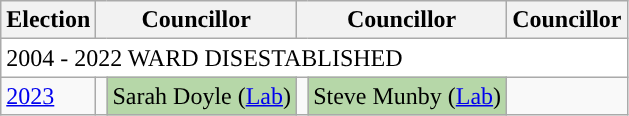<table class="wikitable">
<tr>
<th>Election</th>
<th colspan="2">Councillor</th>
<th colspan="2">Councillor</th>
<th colspan="2">Councillor</th>
</tr>
<tr>
<td colspan="8" bgcolor="#FFF"><div>2004 - 2022 WARD DISESTABLISHED</div></td>
</tr>
<tr>
<td><a href='#'>2023</a></td>
<td style="background-color: "></td>
<td bgcolor="#B6D7A8">Sarah Doyle (<a href='#'>Lab</a>)</td>
<td style="background-color: "></td>
<td bgcolor="#B6D7A8">Steve Munby (<a href='#'>Lab</a>)</td>
</tr>
</table>
